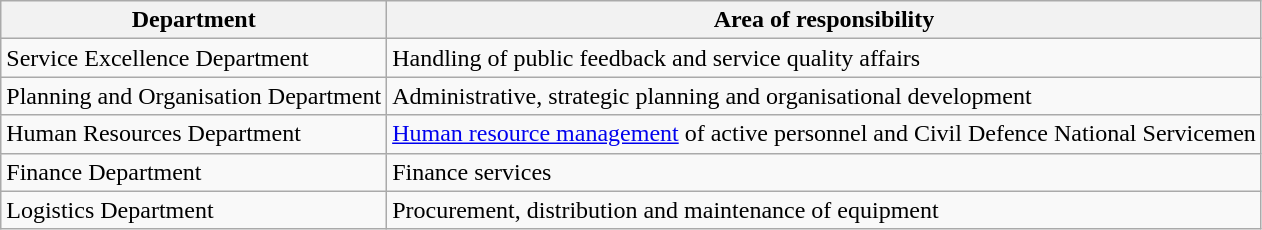<table class="wikitable">
<tr>
<th>Department</th>
<th>Area of responsibility</th>
</tr>
<tr>
<td>Service Excellence Department</td>
<td>Handling of public feedback and service quality affairs</td>
</tr>
<tr>
<td>Planning and Organisation Department</td>
<td>Administrative, strategic planning and organisational development</td>
</tr>
<tr>
<td>Human Resources Department</td>
<td><a href='#'>Human resource management</a> of active personnel and Civil Defence National Servicemen</td>
</tr>
<tr>
<td>Finance Department</td>
<td>Finance services</td>
</tr>
<tr>
<td>Logistics Department</td>
<td>Procurement, distribution and maintenance of equipment</td>
</tr>
</table>
